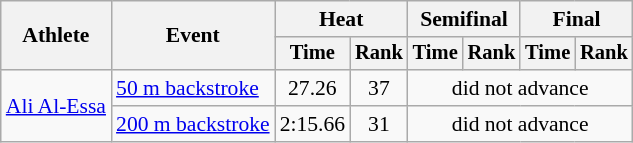<table class="wikitable" style="text-align:center; font-size:90%">
<tr>
<th rowspan="2">Athlete</th>
<th rowspan="2">Event</th>
<th colspan="2">Heat</th>
<th colspan="2">Semifinal</th>
<th colspan="2">Final</th>
</tr>
<tr style="font-size:95%">
<th>Time</th>
<th>Rank</th>
<th>Time</th>
<th>Rank</th>
<th>Time</th>
<th>Rank</th>
</tr>
<tr>
<td align=left rowspan=2><a href='#'>Ali Al-Essa</a></td>
<td align=left><a href='#'>50 m backstroke</a></td>
<td>27.26</td>
<td>37</td>
<td colspan=4>did not advance</td>
</tr>
<tr>
<td align=left><a href='#'>200 m backstroke</a></td>
<td>2:15.66</td>
<td>31</td>
<td colspan=4>did not advance</td>
</tr>
</table>
